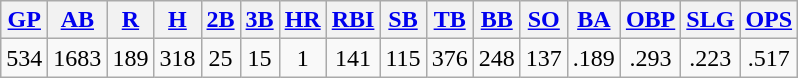<table class="wikitable">
<tr>
<th><a href='#'>GP</a></th>
<th><a href='#'>AB</a></th>
<th><a href='#'>R</a></th>
<th><a href='#'>H</a></th>
<th><a href='#'>2B</a></th>
<th><a href='#'>3B</a></th>
<th><a href='#'>HR</a></th>
<th><a href='#'>RBI</a></th>
<th><a href='#'>SB</a></th>
<th><a href='#'>TB</a></th>
<th><a href='#'>BB</a></th>
<th><a href='#'>SO</a></th>
<th><a href='#'>BA</a></th>
<th><a href='#'>OBP</a></th>
<th><a href='#'>SLG</a></th>
<th><a href='#'>OPS</a></th>
</tr>
<tr align=center>
<td>534</td>
<td>1683</td>
<td>189</td>
<td>318</td>
<td>25</td>
<td>15</td>
<td>1</td>
<td>141</td>
<td>115</td>
<td>376</td>
<td>248</td>
<td>137</td>
<td>.189</td>
<td>.293</td>
<td>.223</td>
<td>.517</td>
</tr>
</table>
